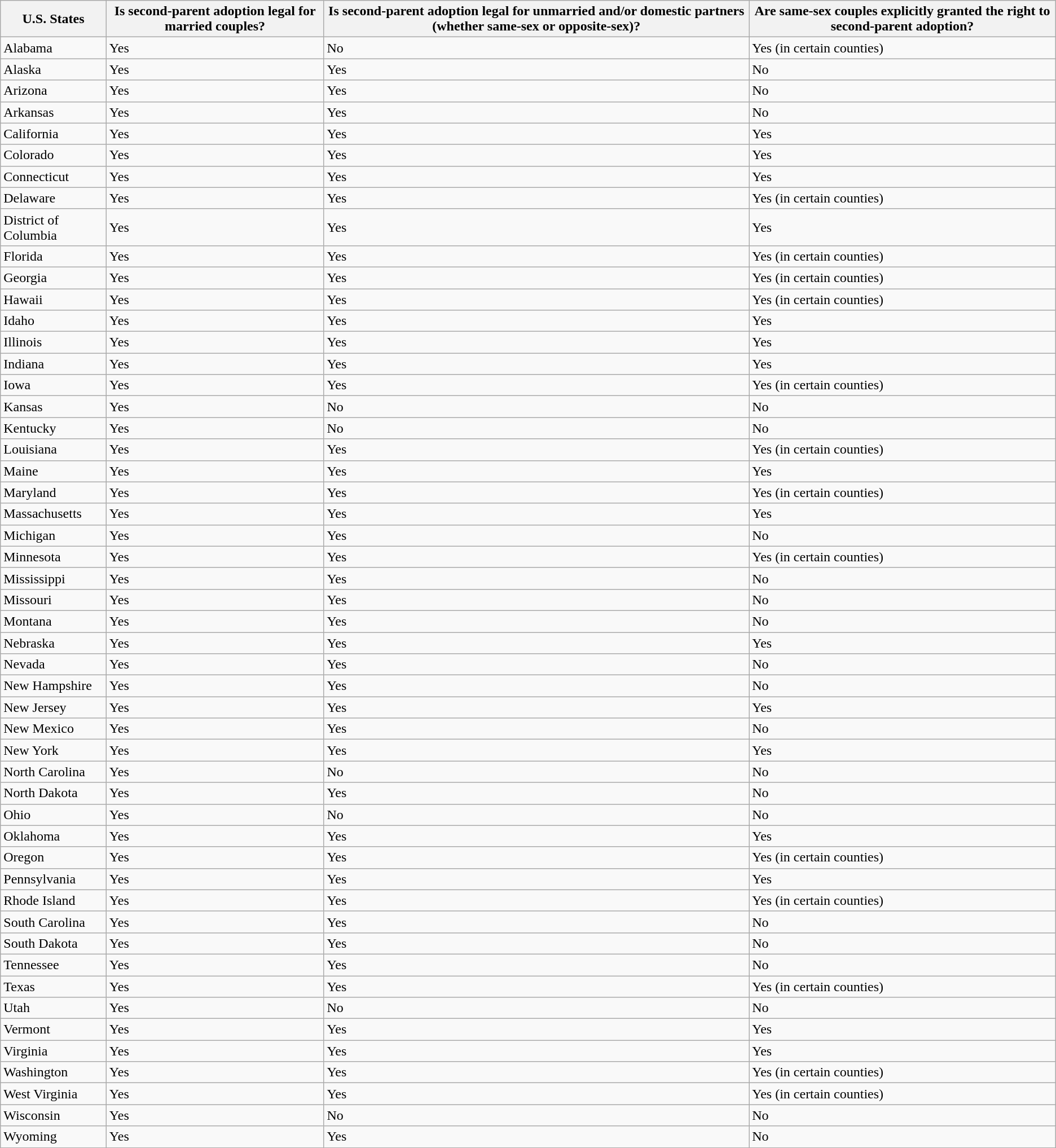<table class="wikitable">
<tr>
<th>U.S. States</th>
<th>Is second-parent adoption legal for married couples?</th>
<th>Is second-parent adoption legal for unmarried and/or domestic partners (whether same-sex or opposite-sex)?</th>
<th>Are same-sex couples explicitly granted the right to second-parent adoption?</th>
</tr>
<tr>
<td>Alabama</td>
<td>Yes</td>
<td>No</td>
<td>Yes (in certain counties)</td>
</tr>
<tr>
<td>Alaska</td>
<td>Yes</td>
<td>Yes</td>
<td>No</td>
</tr>
<tr>
<td>Arizona</td>
<td>Yes</td>
<td>Yes</td>
<td>No</td>
</tr>
<tr>
<td>Arkansas</td>
<td>Yes</td>
<td>Yes</td>
<td>No</td>
</tr>
<tr>
<td>California</td>
<td>Yes</td>
<td>Yes</td>
<td>Yes</td>
</tr>
<tr>
<td>Colorado</td>
<td>Yes</td>
<td>Yes</td>
<td>Yes</td>
</tr>
<tr>
<td>Connecticut</td>
<td>Yes</td>
<td>Yes</td>
<td>Yes</td>
</tr>
<tr>
<td>Delaware</td>
<td>Yes</td>
<td>Yes</td>
<td>Yes (in certain counties)</td>
</tr>
<tr>
<td>District of Columbia</td>
<td>Yes</td>
<td>Yes</td>
<td>Yes</td>
</tr>
<tr>
<td>Florida</td>
<td>Yes</td>
<td>Yes</td>
<td>Yes (in certain counties)</td>
</tr>
<tr>
<td>Georgia</td>
<td>Yes</td>
<td>Yes</td>
<td>Yes (in certain counties)</td>
</tr>
<tr>
<td>Hawaii</td>
<td>Yes</td>
<td>Yes</td>
<td>Yes (in certain counties)</td>
</tr>
<tr>
<td>Idaho</td>
<td>Yes</td>
<td>Yes</td>
<td>Yes</td>
</tr>
<tr>
<td>Illinois</td>
<td>Yes</td>
<td>Yes</td>
<td>Yes</td>
</tr>
<tr>
<td>Indiana</td>
<td>Yes</td>
<td>Yes</td>
<td>Yes</td>
</tr>
<tr>
<td>Iowa</td>
<td>Yes</td>
<td>Yes</td>
<td>Yes (in certain counties)</td>
</tr>
<tr>
<td>Kansas</td>
<td>Yes</td>
<td>No</td>
<td>No</td>
</tr>
<tr>
<td>Kentucky</td>
<td>Yes</td>
<td>No</td>
<td>No</td>
</tr>
<tr>
<td>Louisiana</td>
<td>Yes</td>
<td>Yes</td>
<td>Yes (in certain counties)</td>
</tr>
<tr>
<td>Maine</td>
<td>Yes</td>
<td>Yes</td>
<td>Yes</td>
</tr>
<tr>
<td>Maryland</td>
<td>Yes</td>
<td>Yes</td>
<td>Yes (in certain counties)</td>
</tr>
<tr>
<td>Massachusetts</td>
<td>Yes</td>
<td>Yes</td>
<td>Yes</td>
</tr>
<tr>
<td>Michigan</td>
<td>Yes</td>
<td>Yes</td>
<td>No</td>
</tr>
<tr>
<td>Minnesota</td>
<td>Yes</td>
<td>Yes</td>
<td>Yes (in certain counties)</td>
</tr>
<tr>
<td>Mississippi</td>
<td>Yes</td>
<td>Yes</td>
<td>No</td>
</tr>
<tr>
<td>Missouri</td>
<td>Yes</td>
<td>Yes</td>
<td>No</td>
</tr>
<tr>
<td>Montana</td>
<td>Yes</td>
<td>Yes</td>
<td>No</td>
</tr>
<tr>
<td>Nebraska</td>
<td>Yes</td>
<td>Yes</td>
<td>Yes</td>
</tr>
<tr>
<td>Nevada</td>
<td>Yes</td>
<td>Yes</td>
<td>No</td>
</tr>
<tr>
<td>New Hampshire</td>
<td>Yes</td>
<td>Yes</td>
<td>No</td>
</tr>
<tr>
<td>New Jersey</td>
<td>Yes</td>
<td>Yes</td>
<td>Yes</td>
</tr>
<tr>
<td>New Mexico</td>
<td>Yes</td>
<td>Yes</td>
<td>No</td>
</tr>
<tr>
<td>New York</td>
<td>Yes</td>
<td>Yes</td>
<td>Yes</td>
</tr>
<tr>
<td>North Carolina</td>
<td>Yes</td>
<td>No</td>
<td>No</td>
</tr>
<tr>
<td>North Dakota</td>
<td>Yes</td>
<td>Yes</td>
<td>No</td>
</tr>
<tr>
<td>Ohio</td>
<td>Yes</td>
<td>No</td>
<td>No</td>
</tr>
<tr>
<td>Oklahoma</td>
<td>Yes</td>
<td>Yes</td>
<td>Yes</td>
</tr>
<tr>
<td>Oregon</td>
<td>Yes</td>
<td>Yes</td>
<td>Yes (in certain counties)</td>
</tr>
<tr>
<td>Pennsylvania</td>
<td>Yes</td>
<td>Yes</td>
<td>Yes</td>
</tr>
<tr>
<td>Rhode Island</td>
<td>Yes</td>
<td>Yes</td>
<td>Yes (in certain counties)</td>
</tr>
<tr>
<td>South Carolina</td>
<td>Yes</td>
<td>Yes</td>
<td>No</td>
</tr>
<tr>
<td>South Dakota</td>
<td>Yes</td>
<td>Yes</td>
<td>No</td>
</tr>
<tr>
<td>Tennessee</td>
<td>Yes</td>
<td>Yes</td>
<td>No</td>
</tr>
<tr>
<td>Texas</td>
<td>Yes</td>
<td>Yes</td>
<td>Yes (in certain counties)</td>
</tr>
<tr>
<td>Utah</td>
<td>Yes</td>
<td>No</td>
<td>No</td>
</tr>
<tr>
<td>Vermont</td>
<td>Yes</td>
<td>Yes</td>
<td>Yes</td>
</tr>
<tr>
<td>Virginia</td>
<td>Yes</td>
<td>Yes</td>
<td>Yes</td>
</tr>
<tr>
<td>Washington</td>
<td>Yes</td>
<td>Yes</td>
<td>Yes (in certain counties)</td>
</tr>
<tr>
<td>West Virginia</td>
<td>Yes</td>
<td>Yes</td>
<td>Yes (in certain counties)</td>
</tr>
<tr>
<td>Wisconsin</td>
<td>Yes</td>
<td>No</td>
<td>No</td>
</tr>
<tr>
<td>Wyoming</td>
<td>Yes</td>
<td>Yes</td>
<td>No</td>
</tr>
</table>
